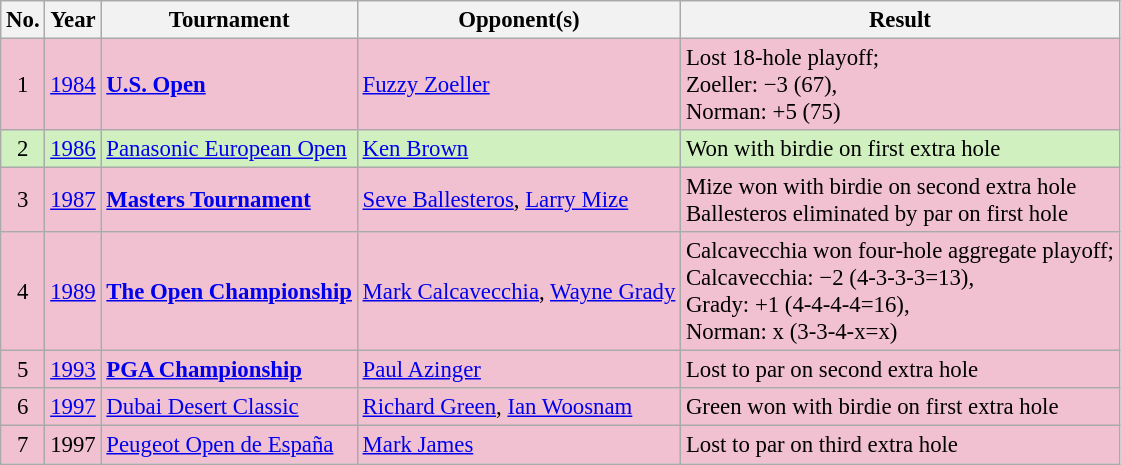<table class="wikitable" style="font-size:95%;">
<tr>
<th>No.</th>
<th>Year</th>
<th>Tournament</th>
<th>Opponent(s)</th>
<th>Result</th>
</tr>
<tr style="background:#F2C1D1;">
<td align=center>1</td>
<td><a href='#'>1984</a></td>
<td><strong><a href='#'>U.S. Open</a></strong></td>
<td> <a href='#'>Fuzzy Zoeller</a></td>
<td>Lost 18-hole playoff;<br>Zoeller: −3 (67),<br>Norman: +5 (75)</td>
</tr>
<tr style="background:#D0F0C0;">
<td align=center>2</td>
<td><a href='#'>1986</a></td>
<td><a href='#'>Panasonic European Open</a></td>
<td> <a href='#'>Ken Brown</a></td>
<td>Won with birdie on first extra hole</td>
</tr>
<tr style="background:#F2C1D1;">
<td align=center>3</td>
<td><a href='#'>1987</a></td>
<td><strong><a href='#'>Masters Tournament</a></strong></td>
<td> <a href='#'>Seve Ballesteros</a>,  <a href='#'>Larry Mize</a></td>
<td>Mize won with birdie on second extra hole<br>Ballesteros eliminated by par on first hole</td>
</tr>
<tr style="background:#F2C1D1;">
<td align=center>4</td>
<td><a href='#'>1989</a></td>
<td><strong><a href='#'>The Open Championship</a></strong></td>
<td> <a href='#'>Mark Calcavecchia</a>,  <a href='#'>Wayne Grady</a></td>
<td>Calcavecchia won four-hole aggregate playoff;<br>Calcavecchia: −2 (4-3-3-3=13),<br>Grady: +1 (4-4-4-4=16),<br>Norman: x (3-3-4-x=x)</td>
</tr>
<tr style="background:#F2C1D1;">
<td align=center>5</td>
<td><a href='#'>1993</a></td>
<td><strong><a href='#'>PGA Championship</a></strong></td>
<td> <a href='#'>Paul Azinger</a></td>
<td>Lost to par on second extra hole</td>
</tr>
<tr style="background:#F2C1D1;">
<td align=center>6</td>
<td><a href='#'>1997</a></td>
<td><a href='#'>Dubai Desert Classic</a></td>
<td> <a href='#'>Richard Green</a>,  <a href='#'>Ian Woosnam</a></td>
<td>Green won with birdie on first extra hole</td>
</tr>
<tr style="background:#F2C1D1;">
<td align=center>7</td>
<td>1997</td>
<td><a href='#'>Peugeot Open de España</a></td>
<td> <a href='#'>Mark James</a></td>
<td>Lost to par on third extra hole</td>
</tr>
</table>
